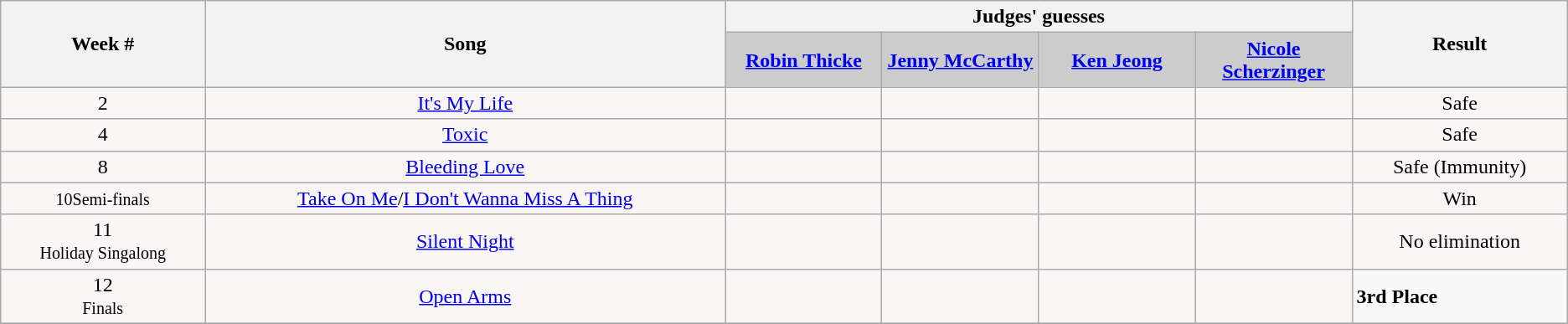<table class="wikitable collapsible collapsed">
<tr style="text-align: center; ;">
<th rowspan="2">Week #</th>
<th rowspan="2">Song</th>
<th colspan="4">Judges' guesses</th>
<th rowspan="2">Result</th>
</tr>
<tr style="text-align: center; background:#ccc;">
<td style="width:10%; "><strong><a href='#'>Robin Thicke</a></strong></td>
<td style="width:10%; "><strong><a href='#'>Jenny McCarthy</a></strong></td>
<td style="width:10%; "><strong><a href='#'>Ken Jeong</a></strong></td>
<td style="width:10%; "><strong><a href='#'>Nicole Scherzinger</a></strong></td>
</tr>
<tr>
<td style="text-align:center; background:#faf6f6;">2</td>
<td style="text-align:center; background:#faf6f6;"><a href='#'>It's My Life</a></td>
<td style="text-align:center; background:#faf6f6;"></td>
<td style="text-align:center; background:#faf6f6;"></td>
<td style="text-align:center; background:#faf6f6;"></td>
<td style="text-align:center; background:#faf6f6;"></td>
<td style="text-align:center; background:#faf6f6;">Safe</td>
</tr>
<tr>
<td style="text-align:center; background:#faf6f6;">4</td>
<td style="text-align:center; background:#faf6f6;"><a href='#'>Toxic</a></td>
<td style="text-align:center; background:#faf6f6;"></td>
<td style="text-align:center; background:#faf6f6;"></td>
<td style="text-align:center; background:#faf6f6;"></td>
<td style="text-align:center; background:#faf6f6;"></td>
<td style="text-align:center; background:#faf6f6;">Safe</td>
</tr>
<tr>
<td style="text-align:center; background:#faf6f6;">8</td>
<td style="text-align:center; background:#faf6f6;"><a href='#'>Bleeding Love</a></td>
<td style="text-align:center; background:#faf6f6;"></td>
<td style="text-align:center; background:#faf6f6;"></td>
<td style="text-align:center; background:#faf6f6;"></td>
<td style="text-align:center; background:#faf6f6;"></td>
<td style="text-align:center; background:#faf6f6;">Safe (Immunity)</td>
</tr>
<tr>
<td style="text-align:center; background:#faf6f6;"><small>10Semi-finals</small></td>
<td style="text-align:center; background:#faf6f6;"><a href='#'>Take On Me</a>/<a href='#'>I Don't Wanna Miss A Thing</a></td>
<td style="text-align:center; background:#faf6f6;"></td>
<td style="text-align:center; background:#faf6f6;"></td>
<td style="text-align:center; background:#faf6f6;"></td>
<td style="text-align:center; background:#faf6f6;"></td>
<td style="text-align:center; background:#faf6f6;">Win</td>
</tr>
<tr>
<td style="text-align:center; background:#faf6f6;">11<br><small>Holiday Singalong</small></td>
<td style="text-align:center; background:#faf6f6;"><a href='#'>Silent Night</a></td>
<td style="text-align:center; background:#faf6f6;"></td>
<td style="text-align:center; background:#faf6f6;"></td>
<td style="text-align:center; background:#faf6f6;"></td>
<td style="text-align:center; background:#faf6f6;"></td>
<td style="text-align:center; background:#faf6f6;">No elimination</td>
</tr>
<tr>
<td style="text-align:center; background:#faf6f6;">12<br><small>Finals</small></td>
<td style="text-align:center; background:#faf6f6;"><a href='#'>Open Arms</a></td>
<td style="text-align:center; background:#faf6f6;"></td>
<td style="text-align:center; background:#faf6f6;"></td>
<td style="text-align:center; background:#faf6f6;"></td>
<td style="text-align:center; background:#faf6f6;"></td>
<td !style="background:silver;"><strong>3rd Place</strong></td>
</tr>
<tr>
</tr>
</table>
